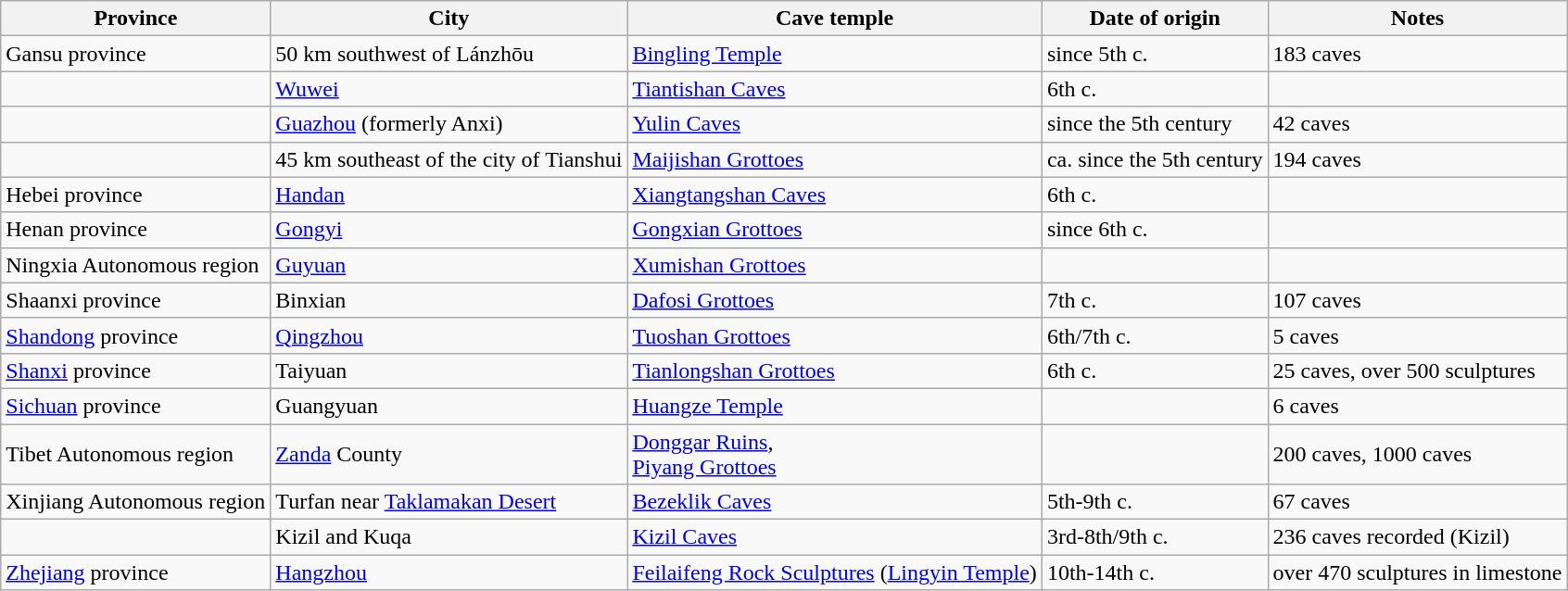<table class="wikitable sortable">
<tr>
<th>Province</th>
<th>City</th>
<th>Cave temple</th>
<th>Date of origin</th>
<th>Notes</th>
</tr>
<tr>
<td>Gansu province</td>
<td>50 km southwest of Lánzhōu</td>
<td><a href='#'>Bingling Temple</a></td>
<td>since 5th c.</td>
<td>183 caves</td>
</tr>
<tr>
<td></td>
<td><a href='#'>Wuwei</a></td>
<td><a href='#'>Tiantishan Caves</a></td>
<td>6th c.</td>
<td></td>
</tr>
<tr>
<td></td>
<td><a href='#'>Guazhou</a> (formerly Anxi)</td>
<td><a href='#'>Yulin Caves</a></td>
<td>since the 5th century</td>
<td>42 caves</td>
</tr>
<tr>
<td></td>
<td>45 km southeast of the city of Tianshui</td>
<td><a href='#'>Maijishan Grottoes</a></td>
<td>ca. since the 5th century</td>
<td>194 caves</td>
</tr>
<tr>
<td>Hebei province</td>
<td><a href='#'>Handan</a></td>
<td><a href='#'>Xiangtangshan Caves</a></td>
<td>6th c.</td>
<td></td>
</tr>
<tr>
<td>Henan province</td>
<td><a href='#'>Gongyi</a></td>
<td><a href='#'>Gongxian Grottoes</a></td>
<td>since 6th c.</td>
<td></td>
</tr>
<tr>
<td>Ningxia Autonomous region</td>
<td><a href='#'>Guyuan</a></td>
<td><a href='#'>Xumishan Grottoes</a></td>
<td></td>
<td></td>
</tr>
<tr>
<td>Shaanxi province</td>
<td>Binxian</td>
<td><a href='#'>Dafosi Grottoes</a></td>
<td>7th c.</td>
<td>107 caves</td>
</tr>
<tr>
<td><a href='#'>Shandong</a> province</td>
<td><a href='#'>Qingzhou</a></td>
<td><a href='#'>Tuoshan Grottoes</a></td>
<td>6th/7th c.</td>
<td>5 caves</td>
</tr>
<tr>
<td><a href='#'>Shanxi</a> province</td>
<td>Taiyuan</td>
<td><a href='#'>Tianlongshan Grottoes</a></td>
<td>6th c.</td>
<td>25 caves, over 500 sculptures</td>
</tr>
<tr>
<td><a href='#'>Sichuan</a> province</td>
<td>Guangyuan</td>
<td><a href='#'>Huangze Temple</a></td>
<td></td>
<td>6 caves</td>
</tr>
<tr>
<td>Tibet Autonomous region</td>
<td><a href='#'>Zanda</a> County</td>
<td><a href='#'>Donggar Ruins</a>,<br><a href='#'>Piyang Grottoes</a></td>
<td></td>
<td>200 caves, 1000 caves</td>
</tr>
<tr>
<td>Xinjiang Autonomous region</td>
<td>Turfan near <a href='#'>Taklamakan Desert</a></td>
<td><a href='#'>Bezeklik Caves</a></td>
<td>5th-9th c.</td>
<td>67 caves</td>
</tr>
<tr>
<td></td>
<td>Kizil and Kuqa</td>
<td><a href='#'>Kizil Caves</a></td>
<td>3rd-8th/9th c.</td>
<td>236 caves recorded (Kizil)</td>
</tr>
<tr>
<td><a href='#'>Zhejiang</a> province</td>
<td><a href='#'>Hangzhou</a></td>
<td><a href='#'>Feilaifeng Rock Sculptures</a> (<a href='#'>Lingyin Temple</a>)</td>
<td>10th-14th c.</td>
<td>over 470 sculptures in limestone</td>
</tr>
</table>
